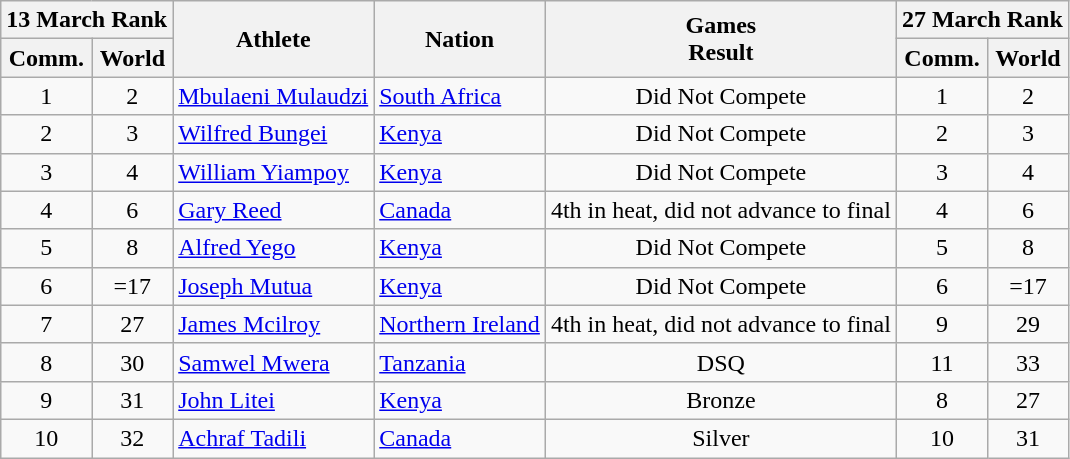<table class="wikitable">
<tr>
<th colspan="2">13 March Rank</th>
<th rowspan="2">Athlete</th>
<th rowspan="2">Nation</th>
<th rowspan="2">Games <br> Result</th>
<th colspan="2">27 March Rank</th>
</tr>
<tr>
<th>Comm.</th>
<th>World</th>
<th>Comm.</th>
<th>World</th>
</tr>
<tr>
<td align="center">1</td>
<td align="center">2</td>
<td align="left"><a href='#'>Mbulaeni Mulaudzi</a></td>
<td align="left"> <a href='#'>South Africa</a></td>
<td align="center">Did Not Compete</td>
<td align="center">1</td>
<td align="center">2</td>
</tr>
<tr>
<td align="center">2</td>
<td align="center">3</td>
<td align="left"><a href='#'>Wilfred Bungei</a></td>
<td align="left"> <a href='#'>Kenya</a></td>
<td align="center">Did Not Compete</td>
<td align="center">2</td>
<td align="center">3</td>
</tr>
<tr>
<td align="center">3</td>
<td align="center">4</td>
<td align="left"><a href='#'>William Yiampoy</a></td>
<td align="left"> <a href='#'>Kenya</a></td>
<td align="center">Did Not Compete</td>
<td align="center">3</td>
<td align="center">4</td>
</tr>
<tr>
<td align="center">4</td>
<td align="center">6</td>
<td align="left"><a href='#'>Gary Reed</a></td>
<td align="left"> <a href='#'>Canada</a></td>
<td align="center">4th in heat, did not advance to final</td>
<td align="center">4</td>
<td align="center">6</td>
</tr>
<tr>
<td align="center">5</td>
<td align="center">8</td>
<td align="left"><a href='#'>Alfred Yego</a></td>
<td align="left"> <a href='#'>Kenya</a></td>
<td align="center">Did Not Compete</td>
<td align="center">5</td>
<td align="center">8</td>
</tr>
<tr>
<td align="center">6</td>
<td align="center">=17</td>
<td align="left"><a href='#'>Joseph Mutua</a></td>
<td align="left"> <a href='#'>Kenya</a></td>
<td align="center">Did Not Compete</td>
<td align="center">6</td>
<td align="center">=17</td>
</tr>
<tr>
<td align="center">7</td>
<td align="center">27</td>
<td align="left"><a href='#'>James Mcilroy</a></td>
<td align="left"> <a href='#'>Northern Ireland</a></td>
<td align="center">4th in heat, did not advance to final</td>
<td align="center">9</td>
<td align="center">29</td>
</tr>
<tr>
<td align="center">8</td>
<td align="center">30</td>
<td align="left"><a href='#'>Samwel Mwera</a></td>
<td align="left"> <a href='#'>Tanzania</a></td>
<td align="center">DSQ</td>
<td align="center">11</td>
<td align="center">33</td>
</tr>
<tr>
<td align="center">9</td>
<td align="center">31</td>
<td align="left"><a href='#'>John Litei</a></td>
<td align="left"> <a href='#'>Kenya</a></td>
<td align="center">Bronze</td>
<td align="center">8</td>
<td align="center">27</td>
</tr>
<tr>
<td align="center">10</td>
<td align="center">32</td>
<td align="left"><a href='#'>Achraf Tadili</a></td>
<td align="left"> <a href='#'>Canada</a></td>
<td align="center">Silver</td>
<td align="center">10</td>
<td align="center">31</td>
</tr>
</table>
